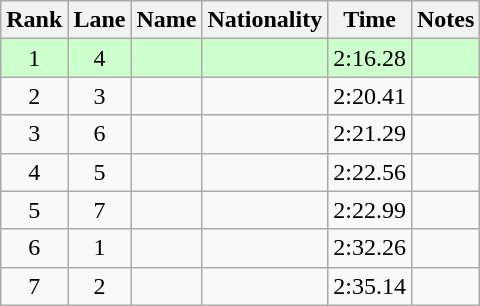<table class="wikitable sortable" style="text-align:center">
<tr>
<th>Rank</th>
<th>Lane</th>
<th>Name</th>
<th>Nationality</th>
<th>Time</th>
<th>Notes</th>
</tr>
<tr bgcolor=ccffcc>
<td>1</td>
<td>4</td>
<td align=left></td>
<td align=left></td>
<td>2:16.28</td>
<td><strong></strong></td>
</tr>
<tr>
<td>2</td>
<td>3</td>
<td align=left></td>
<td align=left></td>
<td>2:20.41</td>
<td></td>
</tr>
<tr>
<td>3</td>
<td>6</td>
<td align=left></td>
<td align=left></td>
<td>2:21.29</td>
<td></td>
</tr>
<tr>
<td>4</td>
<td>5</td>
<td align=left></td>
<td align=left></td>
<td>2:22.56</td>
<td></td>
</tr>
<tr>
<td>5</td>
<td>7</td>
<td align=left></td>
<td align=left></td>
<td>2:22.99</td>
<td></td>
</tr>
<tr>
<td>6</td>
<td>1</td>
<td align=left></td>
<td align=left></td>
<td>2:32.26</td>
<td></td>
</tr>
<tr>
<td>7</td>
<td>2</td>
<td align=left></td>
<td align=left></td>
<td>2:35.14</td>
<td></td>
</tr>
</table>
